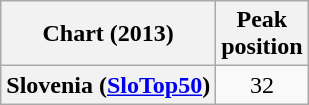<table class="wikitable plainrowheaders" style="text-align:center">
<tr>
<th>Chart (2013)</th>
<th>Peak<br>position</th>
</tr>
<tr>
<th scope="row">Slovenia (<a href='#'>SloTop50</a>)</th>
<td>32</td>
</tr>
</table>
